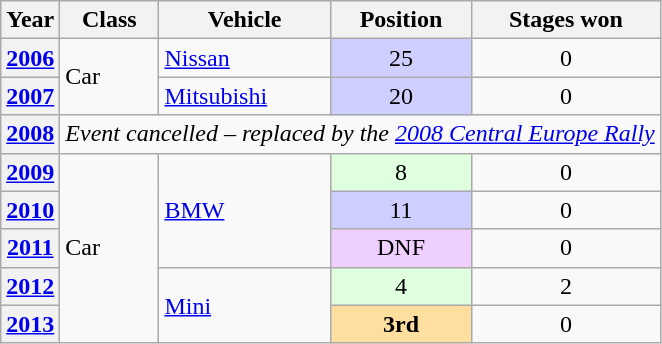<table class="wikitable">
<tr>
<th>Year</th>
<th>Class</th>
<th>Vehicle</th>
<th>Position</th>
<th>Stages won</th>
</tr>
<tr>
<th><a href='#'>2006</a></th>
<td rowspan=2>Car</td>
<td><a href='#'>Nissan</a></td>
<td align="center" style="background:#CFCFFF;">25</td>
<td align="center">0</td>
</tr>
<tr>
<th><a href='#'>2007</a></th>
<td><a href='#'>Mitsubishi</a></td>
<td align="center" style="background:#CFCFFF;">20</td>
<td align="center">0</td>
</tr>
<tr>
<th><a href='#'>2008</a></th>
<td colspan=4 align=center><em>Event cancelled – replaced by the <a href='#'>2008 Central Europe Rally</a></em></td>
</tr>
<tr>
<th><a href='#'>2009</a></th>
<td rowspan=5>Car</td>
<td rowspan=3><a href='#'>BMW</a></td>
<td align="center" style="background:#DFFFDF;">8</td>
<td align="center">0</td>
</tr>
<tr>
<th><a href='#'>2010</a></th>
<td align="center" style="background:#CFCFFF;">11</td>
<td align="center">0</td>
</tr>
<tr>
<th><a href='#'>2011</a></th>
<td align="center" style="background:#EFCFFF;">DNF</td>
<td align="center">0</td>
</tr>
<tr>
<th><a href='#'>2012</a></th>
<td rowspan=2><a href='#'>Mini</a></td>
<td align="center" style="background:#DFFFDF;">4</td>
<td align="center">2</td>
</tr>
<tr>
<th><a href='#'>2013</a></th>
<td align="center" style="background:#FFDF9F;"><strong>3rd</strong></td>
<td align="center">0</td>
</tr>
</table>
